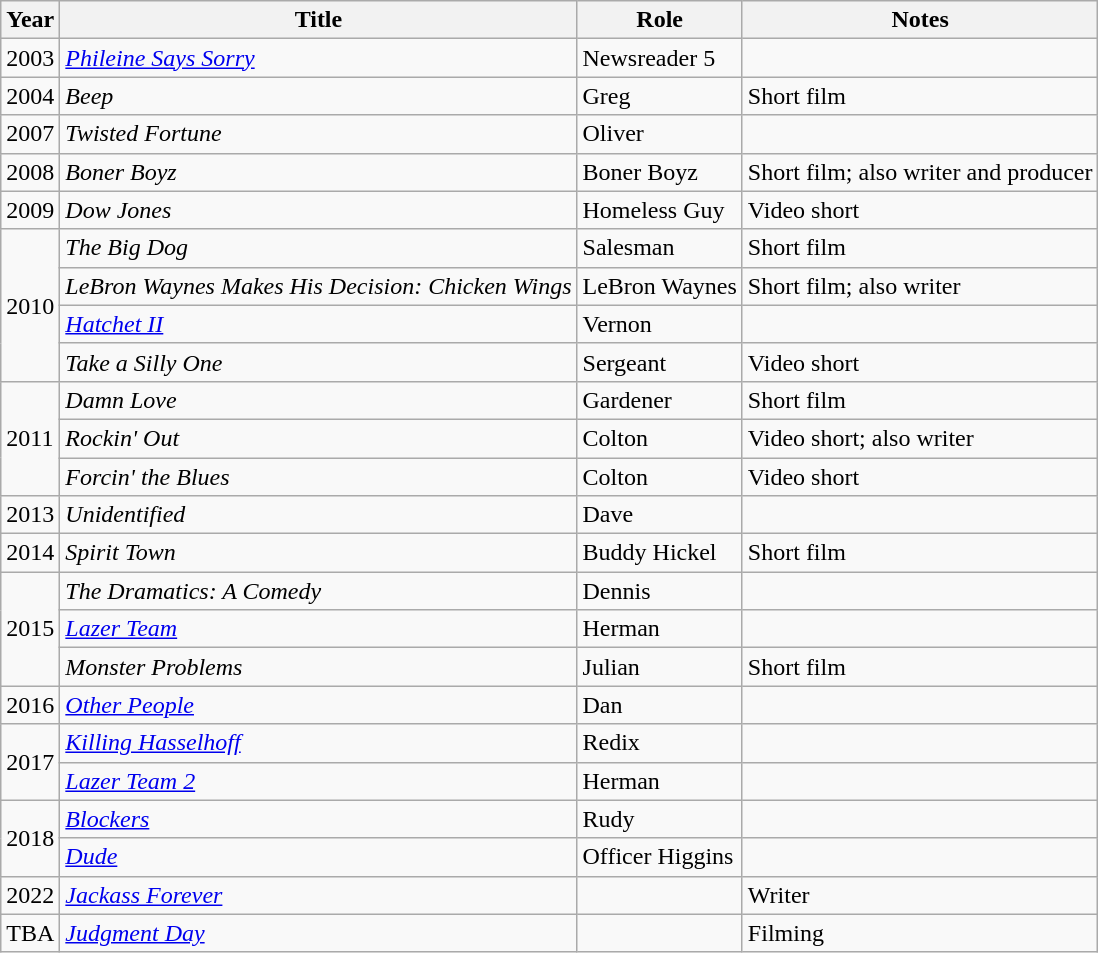<table class="wikitable sortable">
<tr>
<th>Year</th>
<th>Title</th>
<th>Role</th>
<th>Notes</th>
</tr>
<tr>
<td>2003</td>
<td><em><a href='#'>Phileine Says Sorry</a></em></td>
<td>Newsreader 5</td>
<td></td>
</tr>
<tr>
<td>2004</td>
<td><em>Beep</em></td>
<td>Greg</td>
<td>Short film</td>
</tr>
<tr>
<td>2007</td>
<td><em>Twisted Fortune</em></td>
<td>Oliver</td>
<td></td>
</tr>
<tr>
<td>2008</td>
<td><em>Boner Boyz</em></td>
<td>Boner Boyz</td>
<td>Short film; also writer and producer</td>
</tr>
<tr>
<td>2009</td>
<td><em>Dow Jones</em></td>
<td>Homeless Guy</td>
<td>Video short</td>
</tr>
<tr>
<td rowspan="4">2010</td>
<td><em>The Big Dog</em></td>
<td>Salesman</td>
<td>Short film</td>
</tr>
<tr>
<td><em>LeBron Waynes Makes His Decision: Chicken Wings</em></td>
<td>LeBron Waynes</td>
<td>Short film; also writer</td>
</tr>
<tr>
<td><em><a href='#'>Hatchet II</a></em></td>
<td>Vernon</td>
<td></td>
</tr>
<tr>
<td><em>Take a Silly One</em></td>
<td>Sergeant</td>
<td>Video short</td>
</tr>
<tr>
<td rowspan="3">2011</td>
<td><em>Damn Love</em></td>
<td>Gardener</td>
<td>Short film</td>
</tr>
<tr>
<td><em>Rockin' Out</em></td>
<td>Colton</td>
<td>Video short; also writer</td>
</tr>
<tr>
<td><em>Forcin' the Blues</em></td>
<td>Colton</td>
<td>Video short</td>
</tr>
<tr>
<td>2013</td>
<td><em>Unidentified</em></td>
<td>Dave</td>
<td></td>
</tr>
<tr>
<td>2014</td>
<td><em>Spirit Town</em></td>
<td>Buddy Hickel</td>
<td>Short film</td>
</tr>
<tr>
<td rowspan="3">2015</td>
<td><em>The Dramatics: A Comedy</em></td>
<td>Dennis</td>
<td></td>
</tr>
<tr>
<td><em><a href='#'>Lazer Team</a></em></td>
<td>Herman</td>
<td></td>
</tr>
<tr>
<td><em>Monster Problems</em></td>
<td>Julian</td>
<td>Short film</td>
</tr>
<tr>
<td>2016</td>
<td><em><a href='#'>Other People</a></em></td>
<td>Dan</td>
<td></td>
</tr>
<tr>
<td rowspan="2">2017</td>
<td><em><a href='#'>Killing Hasselhoff</a></em></td>
<td>Redix</td>
<td></td>
</tr>
<tr>
<td><em><a href='#'>Lazer Team 2</a></em></td>
<td>Herman</td>
<td></td>
</tr>
<tr>
<td rowspan="2">2018</td>
<td><em><a href='#'>Blockers</a></em></td>
<td>Rudy</td>
<td></td>
</tr>
<tr>
<td><em><a href='#'>Dude</a></em></td>
<td>Officer Higgins</td>
<td></td>
</tr>
<tr>
<td>2022</td>
<td><em><a href='#'>Jackass Forever</a></em></td>
<td></td>
<td>Writer</td>
</tr>
<tr>
<td>TBA</td>
<td><em><a href='#'>Judgment Day</a></em></td>
<td></td>
<td>Filming</td>
</tr>
</table>
